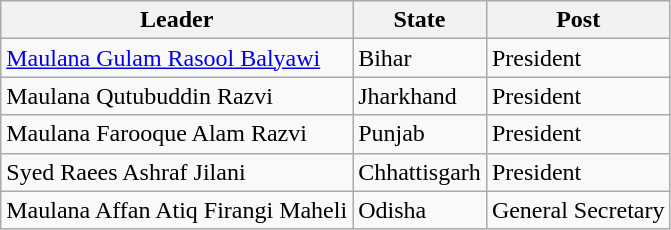<table class="wikitable sortable">
<tr>
<th>Leader</th>
<th>State</th>
<th>Post</th>
</tr>
<tr>
<td><a href='#'>Maulana Gulam Rasool Balyawi</a></td>
<td>Bihar</td>
<td>President</td>
</tr>
<tr>
<td>Maulana Qutubuddin Razvi</td>
<td>Jharkhand</td>
<td>President</td>
</tr>
<tr>
<td>Maulana Farooque Alam Razvi</td>
<td>Punjab</td>
<td>President</td>
</tr>
<tr>
<td>Syed Raees Ashraf Jilani</td>
<td>Chhattisgarh</td>
<td>President</td>
</tr>
<tr>
<td>Maulana Affan Atiq Firangi Maheli</td>
<td>Odisha</td>
<td>General Secretary</td>
</tr>
</table>
